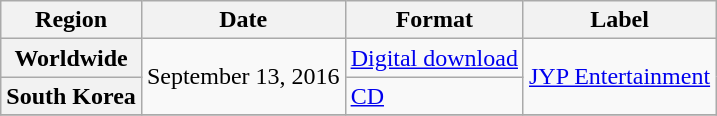<table class="wikitable plainrowheaders">
<tr>
<th scope="col">Region</th>
<th>Date</th>
<th>Format</th>
<th>Label</th>
</tr>
<tr>
<th scope="row">Worldwide</th>
<td rowspan="2">September 13, 2016</td>
<td><a href='#'>Digital download</a></td>
<td rowspan="2"><a href='#'>JYP Entertainment</a></td>
</tr>
<tr>
<th scope="row">South Korea</th>
<td><a href='#'>CD</a></td>
</tr>
<tr>
</tr>
</table>
